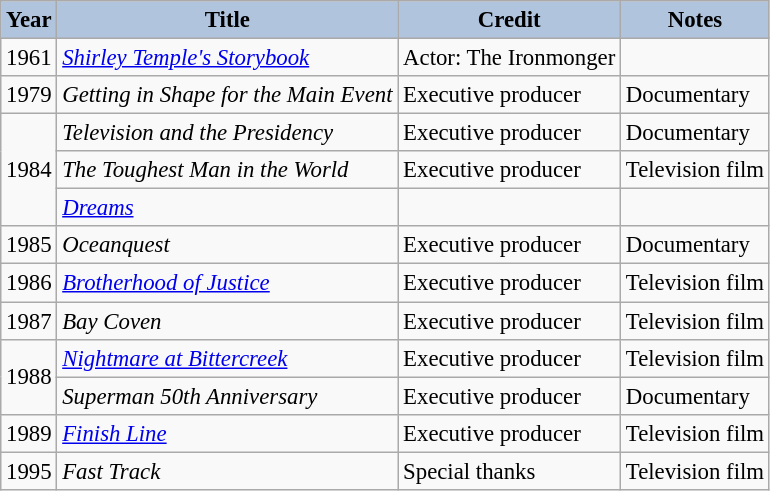<table class="wikitable" style="font-size:95%;">
<tr>
<th style="background:#B0C4DE;">Year</th>
<th style="background:#B0C4DE;">Title</th>
<th style="background:#B0C4DE;">Credit</th>
<th style="background:#B0C4DE;">Notes</th>
</tr>
<tr>
<td>1961</td>
<td><em><a href='#'>Shirley Temple's Storybook</a></em></td>
<td>Actor: The Ironmonger</td>
<td></td>
</tr>
<tr>
<td>1979</td>
<td><em>Getting in Shape for the Main Event</em></td>
<td>Executive producer</td>
<td>Documentary</td>
</tr>
<tr>
<td rowspan=3>1984</td>
<td><em>Television and the Presidency</em></td>
<td>Executive producer</td>
<td>Documentary</td>
</tr>
<tr>
<td><em>The Toughest Man in the World</em></td>
<td>Executive producer</td>
<td>Television film</td>
</tr>
<tr>
<td><em><a href='#'>Dreams</a></em></td>
<td></td>
<td></td>
</tr>
<tr>
<td>1985</td>
<td><em>Oceanquest</em></td>
<td>Executive producer</td>
<td>Documentary</td>
</tr>
<tr>
<td>1986</td>
<td><em><a href='#'>Brotherhood of Justice</a></em></td>
<td>Executive producer</td>
<td>Television film</td>
</tr>
<tr>
<td>1987</td>
<td><em>Bay Coven</em></td>
<td>Executive producer</td>
<td>Television film</td>
</tr>
<tr>
<td rowspan=2>1988</td>
<td><em><a href='#'>Nightmare at Bittercreek</a></em></td>
<td>Executive producer</td>
<td>Television film</td>
</tr>
<tr>
<td><em>Superman 50th Anniversary</em></td>
<td>Executive producer</td>
<td>Documentary</td>
</tr>
<tr>
<td>1989</td>
<td><em><a href='#'>Finish Line</a></em></td>
<td>Executive producer</td>
<td>Television film</td>
</tr>
<tr>
<td>1995</td>
<td><em>Fast Track</em></td>
<td>Special thanks</td>
<td>Television film</td>
</tr>
</table>
